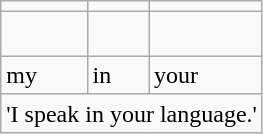<table class=wikitable>
<tr>
<td></td>
<td></td>
<td></td>
</tr>
<tr>
<td><sup></sup></td>
<td><sup></sup><br><sup></sup></td>
<td><sup></sup></td>
</tr>
<tr>
<td>my</td>
<td>in</td>
<td>your</td>
</tr>
<tr>
<td colspan="3">'I speak in your language.'</td>
</tr>
</table>
